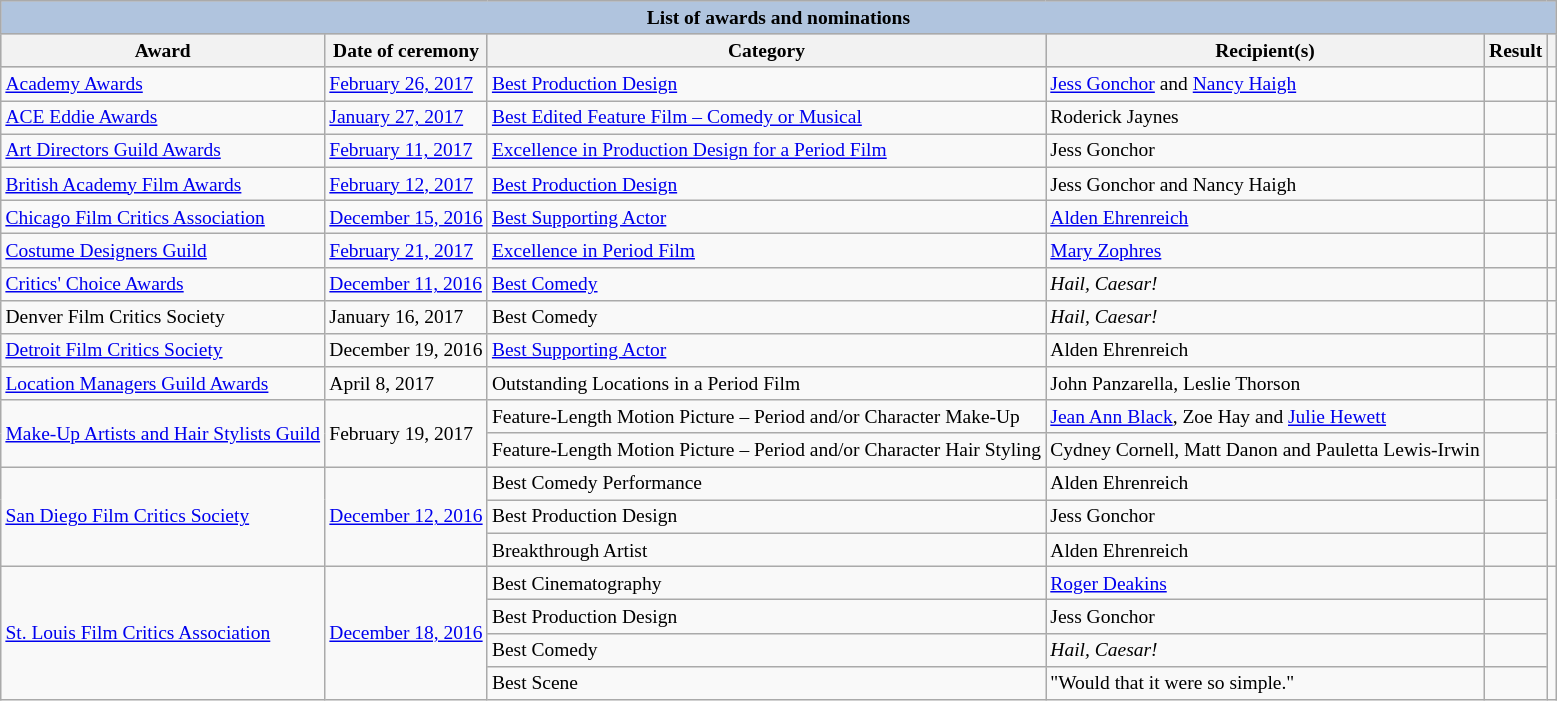<table class="wikitable sortable" style="font-size:small">
<tr style="background:#ccc; text-align:center;">
<th colspan="6" style="background: LightSteelBlue;">List of awards and nominations</th>
</tr>
<tr style="background:#ccc; text-align:center;">
<th>Award</th>
<th>Date of ceremony</th>
<th>Category</th>
<th>Recipient(s)</th>
<th>Result</th>
<th class="unsortable"></th>
</tr>
<tr>
<td><a href='#'>Academy Awards</a></td>
<td><a href='#'>February 26, 2017</a></td>
<td><a href='#'>Best Production Design</a></td>
<td><a href='#'>Jess Gonchor</a> and <a href='#'>Nancy Haigh</a></td>
<td></td>
<td style="text-align:center;"><br></td>
</tr>
<tr>
<td><a href='#'>ACE Eddie Awards</a></td>
<td><a href='#'>January 27, 2017</a></td>
<td><a href='#'>Best Edited Feature Film – Comedy or Musical</a></td>
<td>Roderick Jaynes</td>
<td></td>
<td style="text-align:center;"></td>
</tr>
<tr>
<td><a href='#'>Art Directors Guild Awards</a></td>
<td><a href='#'>February 11, 2017</a></td>
<td><a href='#'>Excellence in Production Design for a Period Film</a></td>
<td>Jess Gonchor</td>
<td></td>
<td style="text-align:center;"></td>
</tr>
<tr>
<td><a href='#'>British Academy Film Awards</a></td>
<td><a href='#'>February 12, 2017</a></td>
<td><a href='#'>Best Production Design</a></td>
<td>Jess Gonchor and Nancy Haigh</td>
<td></td>
<td style="text-align:center;"></td>
</tr>
<tr>
<td><a href='#'>Chicago Film Critics Association</a></td>
<td><a href='#'>December 15, 2016</a></td>
<td><a href='#'>Best Supporting Actor</a></td>
<td><a href='#'>Alden Ehrenreich</a></td>
<td></td>
<td style="text-align:center;"></td>
</tr>
<tr>
<td><a href='#'>Costume Designers Guild</a></td>
<td><a href='#'>February 21, 2017</a></td>
<td><a href='#'>Excellence in Period Film</a></td>
<td><a href='#'>Mary Zophres</a></td>
<td></td>
<td style="text-align:center;"></td>
</tr>
<tr>
<td><a href='#'>Critics' Choice Awards</a></td>
<td><a href='#'>December 11, 2016</a></td>
<td><a href='#'>Best Comedy</a></td>
<td><em>Hail, Caesar!</em></td>
<td></td>
<td style="text-align:center;"></td>
</tr>
<tr>
<td>Denver Film Critics Society</td>
<td>January 16, 2017</td>
<td>Best Comedy</td>
<td><em>Hail, Caesar!</em></td>
<td></td>
<td style="text-align:center;"></td>
</tr>
<tr>
<td><a href='#'>Detroit Film Critics Society</a></td>
<td>December 19, 2016</td>
<td><a href='#'>Best Supporting Actor</a></td>
<td>Alden Ehrenreich</td>
<td></td>
<td style="text-align:center;"></td>
</tr>
<tr>
<td><a href='#'>Location Managers Guild Awards</a></td>
<td>April 8, 2017</td>
<td>Outstanding Locations in a Period Film</td>
<td>John Panzarella, Leslie Thorson</td>
<td></td>
<td style="text-align:center;"></td>
</tr>
<tr>
<td rowspan="2"><a href='#'>Make-Up Artists and Hair Stylists Guild</a></td>
<td rowspan="2">February 19, 2017</td>
<td>Feature-Length Motion Picture – Period and/or Character Make-Up</td>
<td><a href='#'>Jean Ann Black</a>, Zoe Hay and <a href='#'>Julie Hewett</a></td>
<td></td>
<td rowspan="2" style="text-align:center;"></td>
</tr>
<tr>
<td>Feature-Length Motion Picture – Period and/or Character Hair Styling</td>
<td>Cydney Cornell, Matt Danon and Pauletta Lewis-Irwin</td>
<td></td>
</tr>
<tr>
<td rowspan="3"><a href='#'>San Diego Film Critics Society</a></td>
<td rowspan="3"><a href='#'>December 12, 2016</a></td>
<td>Best Comedy Performance</td>
<td>Alden Ehrenreich</td>
<td></td>
<td rowspan="3" style="text-align:center;"><br></td>
</tr>
<tr>
<td>Best Production Design</td>
<td>Jess Gonchor</td>
<td></td>
</tr>
<tr>
<td>Breakthrough Artist</td>
<td>Alden Ehrenreich</td>
<td></td>
</tr>
<tr>
<td rowspan="4"><a href='#'>St. Louis Film Critics Association</a></td>
<td rowspan="4"><a href='#'>December 18, 2016</a></td>
<td>Best Cinematography</td>
<td><a href='#'>Roger Deakins</a></td>
<td></td>
<td rowspan="4" style="text-align:center;"></td>
</tr>
<tr>
<td>Best Production Design</td>
<td>Jess Gonchor</td>
<td></td>
</tr>
<tr>
<td>Best Comedy</td>
<td><em>Hail, Caesar!</em></td>
<td></td>
</tr>
<tr>
<td>Best Scene</td>
<td>"Would that it were so simple."</td>
<td></td>
</tr>
</table>
